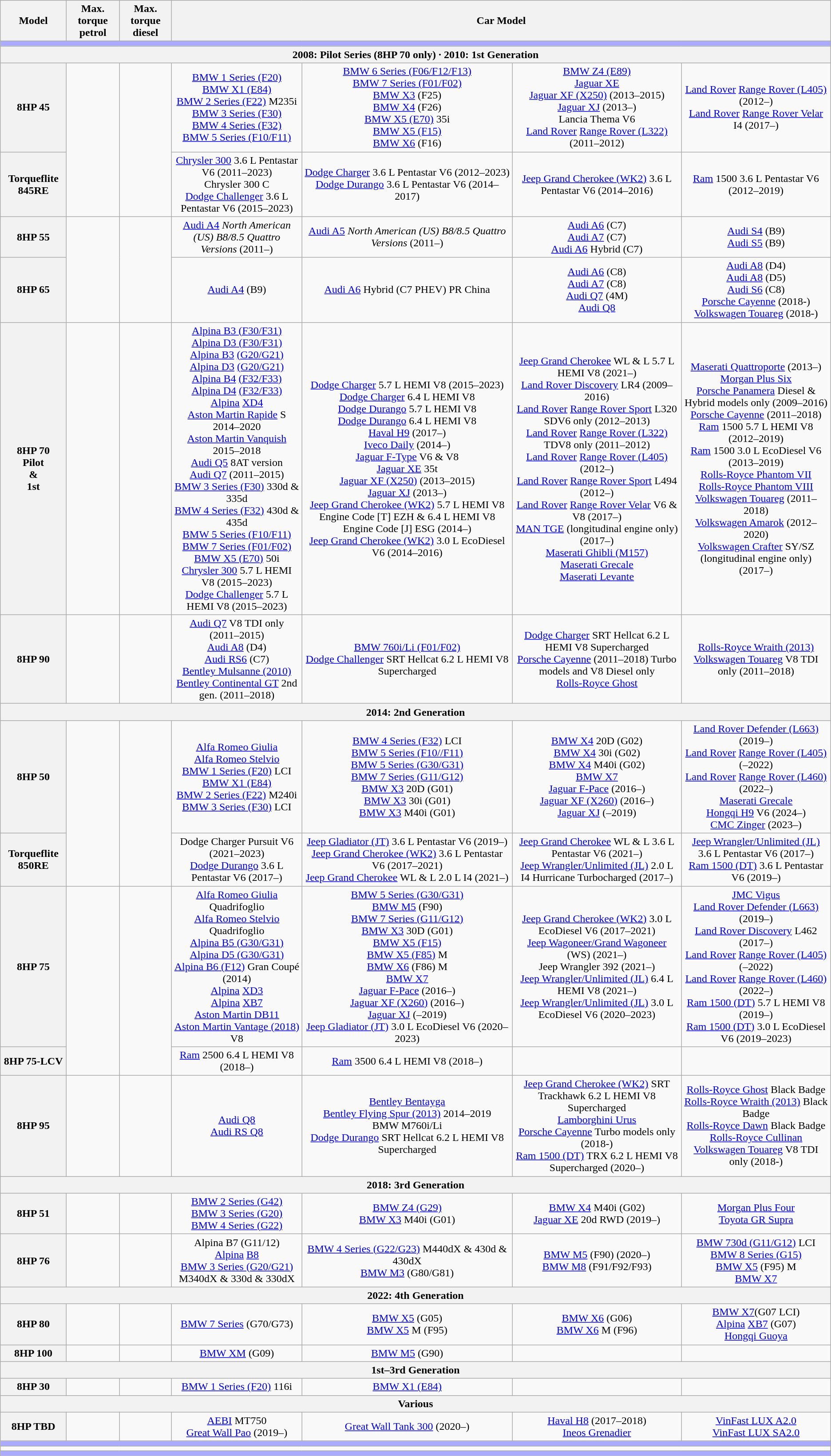<table class="wikitable collapsible" style="text-align:center">
<tr>
<th>Model</th>
<th>Max. torque petrol</th>
<th>Max. torque diesel</th>
<th colspan="4">Car Model</th>
</tr>
<tr>
<td colspan=7 style="background:#AAF;"></td>
</tr>
<tr>
<th colspan=7>2008: Pilot Series (8HP 70 only) · 2010: 1st Generation</th>
</tr>
<tr>
<th>8HP 45</th>
<td rowspan="2"></td>
<td rowspan="2"></td>
<td><a href='#'>BMW 1 Series (F20)</a><br><a href='#'>BMW X1 (E84)</a><br><a href='#'>BMW 2 Series (F22)</a> M235i<br><a href='#'>BMW 3 Series (F30)</a><br><a href='#'>BMW 4 Series (F32)</a><br><a href='#'>BMW 5 Series (F10/F11)</a></td>
<td><a href='#'>BMW 6 Series (F06/F12/F13)</a><br><a href='#'>BMW 7 Series (F01/F02)</a><br><a href='#'>BMW X3</a> (F25)<br><a href='#'>BMW X4</a> (F26)<br><a href='#'>BMW X5 (E70)</a> 35i<br><a href='#'>BMW X5 (F15)</a><br><a href='#'>BMW X6</a> (F16)</td>
<td><a href='#'>BMW Z4 (E89)</a><br><a href='#'>Jaguar XE</a><br><a href='#'>Jaguar XF (X250)</a> (2013–2015)<br><a href='#'>Jaguar XJ</a> (2013–)<br>Lancia Thema V6<br><a href='#'>Land Rover</a> <a href='#'>Range Rover (L322)</a> (2011–2012)</td>
<td><a href='#'>Land Rover</a> <a href='#'>Range Rover (L405)</a> (2012–)<br><a href='#'>Land Rover</a> <a href='#'>Range Rover Velar</a> I4 (2017–)<br></td>
</tr>
<tr>
<th>Torqueflite 845RE</th>
<td><a href='#'>Chrysler 300</a> 3.6 L Pentastar V6 (2011–2023)<br>Chrysler 300 C<br><a href='#'>Dodge Challenger</a> 3.6 L Pentastar V6 (2015–2023)</td>
<td><a href='#'>Dodge Charger</a> 3.6 L Pentastar V6 (2012–2023)<br><a href='#'>Dodge Durango</a> 3.6 L Pentastar V6 (2014–2017)</td>
<td><a href='#'>Jeep Grand Cherokee (WK2)</a> 3.6 L Pentastar V6 (2014–2016)</td>
<td><a href='#'>Ram</a> 1500 3.6 L Pentastar V6 (2012–2019)</td>
</tr>
<tr>
<th>8HP 55</th>
<td rowspan=2></td>
<td rowspan=2></td>
<td><a href='#'>Audi A4</a> <em>North American (US) B8/8.5 Quattro Versions</em> (2011–)</td>
<td><a href='#'>Audi A5</a> <em>North American (US) B8/8.5 Quattro Versions</em> (2011–)</td>
<td><a href='#'>Audi A6</a> (C7)<br><a href='#'>Audi A7</a> (C7)<br><a href='#'>Audi A6</a> Hybrid (C7)</td>
<td><a href='#'>Audi S4</a> (B9)<br><a href='#'>Audi S5</a> (B9)</td>
</tr>
<tr>
<th>8HP 65</th>
<td><a href='#'>Audi A4</a> (B9)</td>
<td><a href='#'>Audi A6</a> Hybrid (C7 PHEV) PR China</td>
<td><a href='#'>Audi A6</a> (C8)<br><a href='#'>Audi A7</a> (C8)<br><a href='#'>Audi Q7</a> (4M)<br><a href='#'>Audi Q8</a></td>
<td><a href='#'>Audi A8</a> (D4)<br><a href='#'>Audi A8</a> (D5)<br><a href='#'>Audi S6</a> (C8)<br><a href='#'>Porsche Cayenne</a> (2018-)<br><a href='#'>Volkswagen Touareg</a> (2018-)</td>
</tr>
<tr>
<th>8HP 70<br>Pilot<br>&<br>1st</th>
<td></td>
<td></td>
<td><a href='#'>Alpina B3 (F30/F31)</a><br><a href='#'>Alpina D3 (F30/F31)</a><br><a href='#'>Alpina B3</a> <a href='#'>(G20/G21)</a><br><a href='#'>Alpina D3</a> <a href='#'>(G20/G21)</a><br><a href='#'>Alpina B4</a> <a href='#'>(F32/F33)</a><br><a href='#'>Alpina D4</a> <a href='#'>(F32/F33)</a><br><a href='#'>Alpina</a> <a href='#'>XD4</a><br><a href='#'>Aston Martin Rapide</a> S 2014–2020<br><a href='#'>Aston Martin Vanquish</a> 2015–2018<br><a href='#'>Audi Q5</a> 8AT version<br><a href='#'>Audi Q7</a> (2011–2015)<br><a href='#'>BMW 3 Series (F30)</a> 330d & 335d<br><a href='#'>BMW 4 Series (F32)</a> 430d & 435d<br><a href='#'>BMW 5 Series (F10/F11)</a><br><a href='#'>BMW 7 Series (F01/F02)</a><br><a href='#'>BMW X5 (E70)</a> 50i<br><a href='#'>Chrysler 300</a> 5.7 L HEMI V8 (2015–2023)<br><a href='#'>Dodge Challenger</a> 5.7 L HEMI V8 (2015–2023)</td>
<td><a href='#'>Dodge Charger</a> 5.7 L HEMI V8 (2015–2023)<br><a href='#'>Dodge Charger</a> 6.4 L HEMI V8<br><a href='#'>Dodge Durango</a> 5.7 L HEMI V8<br><a href='#'>Dodge Durango</a> 6.4 L HEMI V8<br><a href='#'>Haval H9</a> (2017–)<br><a href='#'>Iveco Daily</a> (2014–)<br><a href='#'>Jaguar F-Type</a> V6 & V8<br><a href='#'>Jaguar XE</a> 35t<br><a href='#'>Jaguar XF (X250)</a> (2013–2015)<br><a href='#'>Jaguar XJ</a> (2013–)<br><a href='#'>Jeep Grand Cherokee (WK2)</a> 5.7 L HEMI V8 Engine Code [T] EZH & 6.4 L HEMI V8 Engine Code [J] ESG (2014–)<br><a href='#'>Jeep Grand Cherokee (WK2)</a> 3.0 L EcoDiesel V6 (2014–2016)</td>
<td><a href='#'>Jeep Grand Cherokee</a> WL & L 5.7 L HEMI V8 (2021–)<br><a href='#'>Land Rover Discovery</a> LR4 (2009–2016)<br><a href='#'>Land Rover</a> <a href='#'>Range Rover Sport</a> L320 SDV6 only (2012–2013)<br><a href='#'>Land Rover</a> <a href='#'>Range Rover (L322)</a> TDV8 only (2011–2012)<br><a href='#'>Land Rover</a> <a href='#'>Range Rover (L405)</a> (2012–)<br><a href='#'>Land Rover</a> <a href='#'>Range Rover Sport</a> L494 (2012–)<br><a href='#'>Land Rover</a> <a href='#'>Range Rover Velar</a> V6 & V8 (2017–)<br><a href='#'>MAN TGE</a> (longitudinal engine only) (2017–)<br><a href='#'>Maserati Ghibli (M157)</a><br><a href='#'>Maserati Grecale</a><br><a href='#'>Maserati Levante</a></td>
<td><a href='#'>Maserati Quattroporte</a> (2013–)<br><a href='#'>Morgan Plus Six</a><br><a href='#'>Porsche Panamera</a> Diesel & Hybrid models only (2009–2016)<br><a href='#'>Porsche Cayenne</a> (2011–2018)<br><a href='#'>Ram</a> 1500 5.7 L HEMI V8 (2012–2019)<br><a href='#'>Ram</a> 1500 3.0 L EcoDiesel V6 (2013–2019)<br><a href='#'>Rolls-Royce Phantom VII</a><br><a href='#'>Rolls-Royce Phantom VIII</a><br><a href='#'>Volkswagen Touareg</a> (2011–2018)<br><a href='#'>Volkswagen Amarok</a> (2012–2020)<br><a href='#'>Volkswagen Crafter</a> SY/SZ (longitudinal engine only) (2017–)</td>
</tr>
<tr>
<th>8HP 90</th>
<td></td>
<td></td>
<td><a href='#'>Audi Q7</a> V8 TDI only (2011–2015)<br><a href='#'>Audi A8</a> (D4)<br><a href='#'>Audi RS6</a> (C7)<br><a href='#'>Bentley Mulsanne (2010)</a><br><a href='#'>Bentley Continental GT</a> 2nd gen. (2011–2018)</td>
<td><a href='#'>BMW 760i/Li (F01/F02)</a><br><a href='#'>Dodge Challenger</a> SRT Hellcat 6.2 L HEMI V8 Supercharged</td>
<td><a href='#'>Dodge Charger</a> SRT Hellcat 6.2 L HEMI V8 Supercharged<br><a href='#'>Porsche Cayenne</a> (2011–2018) Turbo models and V8 Diesel only<br><a href='#'>Rolls-Royce Ghost</a></td>
<td><a href='#'>Rolls-Royce Wraith (2013)</a><br><a href='#'>Volkswagen Touareg</a> V8 TDI only (2011–2018)</td>
</tr>
<tr>
<th colspan=7>2014: 2nd Generation</th>
</tr>
<tr>
<th>8HP 50</th>
<td rowspan="2"></td>
<td rowspan="2"></td>
<td><a href='#'>Alfa Romeo Giulia</a><br><a href='#'>Alfa Romeo Stelvio</a><br><a href='#'>BMW 1 Series (F20)</a> LCI<br><a href='#'>BMW X1 (E84)</a><br><a href='#'>BMW 2 Series (F22)</a> M240i<br><a href='#'>BMW 3 Series (F30)</a> LCI</td>
<td><a href='#'>BMW 4 Series (F32)</a> LCI<br><a href='#'>BMW 5 Series (F10//F11)</a><br><a href='#'>BMW 5 Series (G30/G31)</a><br><a href='#'>BMW 7 Series (G11/G12)</a><br><a href='#'>BMW X3</a> 20D (G01)<br><a href='#'>BMW X3</a> 30i (G01)<br><a href='#'>BMW X3</a> M40i (G01)</td>
<td><a href='#'>BMW X4</a> 20D (G02)<br><a href='#'>BMW X4</a> 30i (G02)<br><a href='#'>BMW X4</a> M40i (G02)<br><a href='#'>BMW X7</a><br><a href='#'>Jaguar F-Pace</a> (2016–)<br><a href='#'>Jaguar XF (X260)</a> (2016–)<br><a href='#'>Jaguar XJ</a> (–2019)</td>
<td><a href='#'>Land Rover Defender (L663)</a> (2019–)<br><a href='#'>Land Rover</a> <a href='#'>Range Rover (L405)</a> (–2022)<br><a href='#'>Land Rover</a> <a href='#'>Range Rover (L460)</a> (2022–)<br><a href='#'>Maserati Grecale</a><br><a href='#'>Hongqi H9</a> V6 (2024–)<br><a href='#'>CMC Zinger</a> (2023–)</td>
</tr>
<tr>
<th>Torqueflite 850RE</th>
<td>Dodge Charger Pursuit V6 (2021–2023)<br><a href='#'>Dodge Durango</a> 3.6 L Pentastar V6 (2017–)</td>
<td><a href='#'>Jeep Gladiator (JT)</a> 3.6 L Pentastar V6 (2019–)<br><a href='#'>Jeep Grand Cherokee (WK2)</a> 3.6 L Pentastar V6 (2017–2021)<br><a href='#'>Jeep Grand Cherokee</a> WL & L 2.0 L I4 (2021–)</td>
<td><a href='#'>Jeep Grand Cherokee</a> WL & L 3.6 L Pentastar V6 (2021–)<br><a href='#'>Jeep Wrangler/Unlimited (JL)</a> 2.0 L I4 Hurricane Turbocharged (2017–)</td>
<td><a href='#'>Jeep Wrangler/Unlimited (JL)</a> 3.6 L Pentastar V6 (2017–)<br><a href='#'>Ram 1500 (DT)</a> 3.6 L Pentastar V6 (2019–)</td>
</tr>
<tr>
<th>8HP 75</th>
<td rowspan=2><br></td>
<td rowspan=2><br></td>
<td><a href='#'>Alfa Romeo Giulia</a> Quadrifoglio<br><a href='#'>Alfa Romeo Stelvio</a> Quadrifoglio<br><a href='#'>Alpina B5 (G30/G31)</a><br><a href='#'>Alpina D5 (G30/G31)</a><br><a href='#'>Alpina B6 (F12)</a> Gran Coupé (2014)<br><a href='#'>Alpina</a> <a href='#'>XD3</a><br><a href='#'>Alpina</a> <a href='#'>XB7</a><br><a href='#'>Aston Martin DB11</a><br><a href='#'>Aston Martin Vantage (2018)</a> V8</td>
<td><a href='#'>BMW 5 Series (G30/G31)</a><br><a href='#'>BMW M5</a> (F90)<br><a href='#'>BMW 7 Series (G11/G12)</a><br><a href='#'>BMW X3</a> 30D (G01)<br><a href='#'>BMW X5 (F15)</a><br><a href='#'>BMW X5 (F85)</a> M<br><a href='#'>BMW X6</a> (F86) M<br><a href='#'>BMW X7</a><br><a href='#'>Jaguar F-Pace</a> (2016–)<br><a href='#'>Jaguar XF (X260)</a> (2016–)<br><a href='#'>Jaguar XJ</a> (–2019)<br><a href='#'>Jeep Gladiator (JT)</a> 3.0 L EcoDiesel V6 (2020–2023)</td>
<td><a href='#'>Jeep Grand Cherokee (WK2)</a> 3.0 L EcoDiesel V6 (2017–2021)<br><a href='#'>Jeep Wagoneer/Grand Wagoneer</a> (WS) (2021–)<br>Jeep Wrangler 392 (2021–)<br><a href='#'>Jeep Wrangler/Unlimited (JL)</a> 6.4 L HEMI V8 (2021–)<br><a href='#'>Jeep Wrangler/Unlimited (JL)</a> 3.0 L EcoDiesel V6 (2020–2023)</td>
<td><a href='#'>JMC Vigus</a><br><a href='#'>Land Rover Defender (L663)</a> (2019–)<br><a href='#'>Land Rover Discovery</a> L462 (2017–)<br><a href='#'>Land Rover</a> <a href='#'>Range Rover (L405)</a> (–2022)<br><a href='#'>Land Rover</a> <a href='#'>Range Rover (L460)</a> (2022–)<br><a href='#'>Ram 1500 (DT)</a> 5.7 L HEMI V8 (2019–)<br><a href='#'>Ram 1500 (DT)</a> 3.0 L EcoDiesel V6 (2019–2023)</td>
</tr>
<tr>
<th>8HP 75-LCV</th>
<td><a href='#'>Ram</a> 2500 6.4 L HEMI V8 (2018–)</td>
<td><a href='#'>Ram</a> 3500 6.4 L HEMI V8 (2018–)</td>
<td></td>
<td></td>
</tr>
<tr>
<th>8HP 95</th>
<td></td>
<td></td>
<td><a href='#'>Audi Q8</a><br><a href='#'>Audi RS Q8</a></td>
<td><a href='#'>Bentley Bentayga</a><br><a href='#'>Bentley Flying Spur (2013)</a> 2014–2019<br>BMW M760i/Li<br><a href='#'>Dodge Durango</a> SRT Hellcat 6.2 L HEMI V8 Supercharged</td>
<td><a href='#'>Jeep Grand Cherokee (WK2)</a> SRT Trackhawk 6.2 L HEMI V8 Supercharged<br><a href='#'>Lamborghini Urus</a><br><a href='#'>Porsche Cayenne</a> Turbo models only (2018-)<br><a href='#'>Ram 1500 (DT)</a> TRX 6.2 L HEMI V8 Supercharged (2020–)</td>
<td><a href='#'>Rolls-Royce Ghost</a> Black Badge<br><a href='#'>Rolls-Royce Wraith (2013)</a> Black Badge<br><a href='#'>Rolls-Royce Dawn</a> Black Badge<br><a href='#'>Rolls-Royce Cullinan</a><br><a href='#'>Volkswagen Touareg</a> V8 TDI only (2018-)</td>
</tr>
<tr>
<th colspan=7>2018: 3rd Generation</th>
</tr>
<tr>
<th>8HP 51</th>
<td></td>
<td></td>
<td><a href='#'>BMW 2 Series (G42)</a><br><a href='#'>BMW 3 Series (G20)</a><br><a href='#'>BMW 4 Series (G22)</a></td>
<td><a href='#'>BMW Z4 (G29)</a><br><a href='#'>BMW X3</a> M40i (G01)</td>
<td><a href='#'>BMW X4</a> M40i (G02)<br><a href='#'>Jaguar XE</a> 20d RWD (2019–)</td>
<td><a href='#'>Morgan Plus Four</a><br><a href='#'>Toyota GR Supra</a></td>
</tr>
<tr>
<th>8HP 76</th>
<td></td>
<td></td>
<td>Alpina B7 (G11/12)<br><a href='#'>Alpina</a> <a href='#'>B8</a><br><a href='#'>BMW 3 Series (G20/G21)</a> M340dX & 330d & 330dX</td>
<td><a href='#'>BMW 4 Series (G22/G23)</a> M440dX & 430d & 430dX<br><a href='#'>BMW M3</a> (G80/G81)</td>
<td><a href='#'>BMW M5</a> (F90) (2020–)<br><a href='#'>BMW M8</a> (F91/F92/F93)</td>
<td><a href='#'>BMW 730d (G11/G12)</a> LCI<br><a href='#'>BMW 8 Series (G15)</a><br><a href='#'>BMW X5</a> (F95) M<br><a href='#'>BMW X7</a></td>
</tr>
<tr>
<th colspan=7>2022: 4th Generation</th>
</tr>
<tr>
<th>8HP 80</th>
<td></td>
<td></td>
<td><a href='#'>BMW 7 Series</a> (G70/G73)</td>
<td><a href='#'>BMW X5</a> (G05)<br><a href='#'>BMW X5</a> M (F95)</td>
<td><a href='#'>BMW X6</a> (G06)<br><a href='#'>BMW X6</a> M (F96)</td>
<td><a href='#'>BMW X7</a>(G07 LCI)<br><a href='#'>Alpina</a> <a href='#'>XB7</a> (G07)<br><a href='#'>Hongqi Guoya</a></td>
</tr>
<tr>
<th>8HP 100</th>
<td></td>
<td></td>
<td><a href='#'>BMW XM</a> (G09)</td>
<td><a href='#'>BMW M5</a> (G90)</td>
<td></td>
<td></td>
</tr>
<tr>
<th colspan=7>1st–3rd Generation</th>
</tr>
<tr>
<th>8HP 30</th>
<td></td>
<td></td>
<td><a href='#'>BMW 1 Series (F20)</a> 116i</td>
<td><a href='#'>BMW X1 (E84)</a></td>
<td></td>
<td></td>
</tr>
<tr>
<th colspan=7>Various</th>
</tr>
<tr>
<th>8HP TBD</th>
<td></td>
<td></td>
<td><a href='#'>AEBI</a> MT750<br><a href='#'>Great Wall Pao</a> (2019–)</td>
<td><a href='#'>Great Wall Tank 300</a> (2020–)</td>
<td><a href='#'>Haval H8</a> (2017–2018)<br><a href='#'>Ineos Grenadier</a></td>
<td><a href='#'>VinFast LUX A2.0</a><br><a href='#'>VinFast LUX SA2.0</a></td>
</tr>
<tr>
<td colspan=7 style="background:#AAF;"></td>
</tr>
<tr>
<td colspan=7></td>
</tr>
<tr>
<td colspan=7 style="background:#AAF;"></td>
</tr>
</table>
